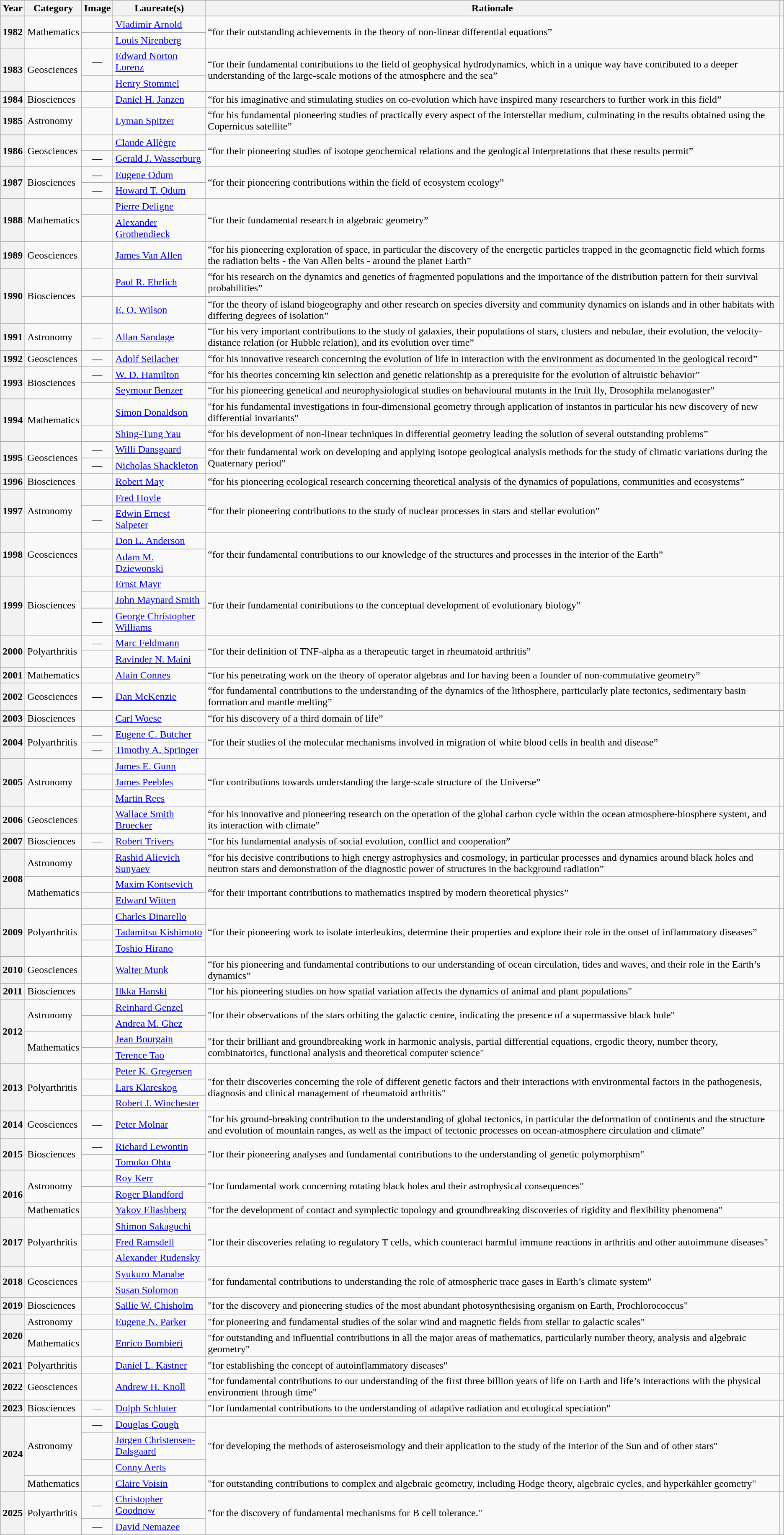<table class="wikitable plainrowheaders sortable">
<tr>
<th scope="col">Year</th>
<th scope="col">Category</th>
<th scope="col">Image</th>
<th scope="col">Laureate(s)</th>
<th scope="col">Rationale</th>
<th scope="col" class="unsortable"></th>
</tr>
<tr>
<th scope="rowgroup" rowspan=2>1982</th>
<td rowspan=2>Mathematics</td>
<td></td>
<td><a href='#'>Vladimir Arnold</a></td>
<td rowspan=2>“for their outstanding achievements in the theory of non-linear differential equations”</td>
<td rowspan=2 style="text-align: center;"><br></td>
</tr>
<tr>
<td></td>
<td><a href='#'>Louis Nirenberg</a></td>
</tr>
<tr>
<th scope=rowgroup rowspan=2>1983</th>
<td rowspan=2>Geosciences</td>
<td style="text-align:center;">—</td>
<td><a href='#'>Edward Norton Lorenz</a></td>
<td rowspan=2>“for their fundamental contributions to the field of geophysical hydrodynamics, which in a unique way have contributed to a deeper understanding of the large-scale motions of the atmosphere and the sea”</td>
<td rowspan=2 style="text-align: center;"><br></td>
</tr>
<tr>
<td></td>
<td><a href='#'>Henry Stommel</a></td>
</tr>
<tr>
<th scope=row>1984</th>
<td>Biosciences</td>
<td></td>
<td><a href='#'>Daniel H. Janzen</a></td>
<td>“for his imaginative and stimulating studies on co-evolution which have inspired many researchers to further work in this field”</td>
<td style="text-align: center;"><br></td>
</tr>
<tr>
<th scope=row>1985</th>
<td>Astronomy</td>
<td></td>
<td><a href='#'>Lyman Spitzer</a></td>
<td>“for his fundamental pioneering studies of practically every aspect of the interstellar medium, culminating in the results obtained using the Copernicus satellite”</td>
<td style="text-align: center;"><br></td>
</tr>
<tr>
<th scope=rowgroup rowspan=2>1986</th>
<td rowspan=2>Geosciences</td>
<td></td>
<td><a href='#'>Claude Allègre</a></td>
<td rowspan=2>“for their pioneering studies of isotope geochemical relations and the geological interpretations that these results permit”</td>
<td rowspan=2 style="text-align: center;"><br></td>
</tr>
<tr>
<td style="text-align:center;">—</td>
<td><a href='#'>Gerald J. Wasserburg</a></td>
</tr>
<tr>
<th scope=rowgroup rowspan=2>1987</th>
<td rowspan=2>Biosciences</td>
<td style="text-align:center;">—</td>
<td><a href='#'>Eugene Odum</a></td>
<td rowspan=2>“for their pioneering contributions within the field of ecosystem ecology”</td>
<td rowspan=2 style="text-align: center;"><br></td>
</tr>
<tr>
<td style="text-align:center;">—</td>
<td><a href='#'>Howard T. Odum</a></td>
</tr>
<tr>
<th scope=rowgroup rowspan=2>1988</th>
<td rowspan=2>Mathematics</td>
<td></td>
<td><a href='#'>Pierre Deligne</a></td>
<td rowspan=2>“for their fundamental research in algebraic geometry”</td>
<td rowspan=2 style="text-align: center;"><br></td>
</tr>
<tr>
<td></td>
<td><a href='#'>Alexander Grothendieck</a></td>
</tr>
<tr>
<th scope=row>1989</th>
<td>Geosciences</td>
<td></td>
<td><a href='#'>James Van Allen</a></td>
<td>“for his pioneering exploration of space, in particular the discovery of the energetic particles trapped in the geomagnetic field which forms the radiation belts - the Van Allen belts - around the planet Earth”</td>
<td style="text-align: center;"><br></td>
</tr>
<tr>
<th scope=rowgroup rowspan=2>1990</th>
<td rowspan=2>Biosciences</td>
<td></td>
<td><a href='#'>Paul R. Ehrlich</a></td>
<td>“for his research on the dynamics and genetics of fragmented populations and the importance of the distribution pattern for their survival probabilities”</td>
<td rowspan=2 style="text-align: center;"><br><br></td>
</tr>
<tr>
<td></td>
<td><a href='#'>E. O. Wilson</a></td>
<td>“for the theory of island biogeography and other research on species diversity and community dynamics on islands and in other habitats with differing degrees of isolation”</td>
</tr>
<tr>
<th scope=row>1991</th>
<td>Astronomy</td>
<td style="text-align:center;">—</td>
<td><a href='#'>Allan Sandage</a></td>
<td>“for his very important contributions to the study of galaxies, their populations of stars, clusters and nebulae, their evolution, the velocity-distance relation (or Hubble relation), and its evolution over time”</td>
<td style="text-align: center;"><br></td>
</tr>
<tr>
<th scope=row>1992</th>
<td>Geosciences</td>
<td style="text-align:center;">—</td>
<td><a href='#'>Adolf Seilacher</a></td>
<td>“for his innovative research concerning the evolution of life in interaction with the environment as documented in the geological record”</td>
<td style="text-align: center;"><br></td>
</tr>
<tr>
<th scope=rowgroup rowspan=2>1993</th>
<td rowspan=2>Biosciences</td>
<td style="text-align:center;">—</td>
<td><a href='#'>W. D. Hamilton</a></td>
<td>“for his theories concerning kin selection and genetic relationship as a prerequisite for the evolution of altruistic behavior”</td>
<td rowspan=2 style="text-align: center;"><br></td>
</tr>
<tr>
<td></td>
<td><a href='#'>Seymour Benzer</a></td>
<td>“for his pioneering genetical and neurophysiological studies on behavioural mutants in the fruit fly, Drosophila melanogaster”</td>
</tr>
<tr>
<th scope=rowgroup rowspan=2>1994</th>
<td rowspan=2>Mathematics</td>
<td></td>
<td><a href='#'>Simon Donaldson</a></td>
<td>"for his fundamental investigations in four-dimensional geometry through application of instantos in particular his new discovery of new differential invariants"</td>
<td rowspan=2 style="text-align: center;"><br></td>
</tr>
<tr>
<td></td>
<td><a href='#'>Shing-Tung Yau</a></td>
<td>“for his development of non-linear techniques in differential geometry leading the solution of several outstanding problems”</td>
</tr>
<tr>
<th scope=rowgroup rowspan=2>1995</th>
<td rowspan=2>Geosciences</td>
<td style="text-align:center;">—</td>
<td><a href='#'>Willi Dansgaard</a></td>
<td rowspan=2>“for their fundamental work on developing and applying isotope geological analysis methods for the study of climatic variations during the Quaternary period”</td>
<td rowspan=2 style="text-align: center;"><br></td>
</tr>
<tr>
<td style="text-align:center;">—</td>
<td><a href='#'>Nicholas Shackleton</a></td>
</tr>
<tr>
<th scope=row>1996</th>
<td>Biosciences</td>
<td></td>
<td><a href='#'>Robert May</a></td>
<td>“for his pioneering ecological research concerning theoretical analysis of the dynamics of populations, communities and ecosystems”</td>
<td style="text-align: center;"><br></td>
</tr>
<tr>
<th scope=rowgroup rowspan=2>1997</th>
<td rowspan=2>Astronomy</td>
<td></td>
<td><a href='#'>Fred Hoyle</a></td>
<td rowspan=2>“for their pioneering contributions to the study of nuclear processes in stars and stellar evolution”</td>
<td rowspan=2 style="text-align: center;"><br></td>
</tr>
<tr>
<td style="text-align:center;">—</td>
<td><a href='#'>Edwin Ernest Salpeter</a></td>
</tr>
<tr>
<th scope=rowgroup rowspan=2>1998</th>
<td rowspan=2>Geosciences</td>
<td></td>
<td><a href='#'>Don L. Anderson</a></td>
<td rowspan=2>“for their fundamental contributions to our knowledge of the structures and processes in the interior of the Earth”</td>
<td rowspan=2 style="text-align: center;"><br></td>
</tr>
<tr>
<td></td>
<td><a href='#'>Adam M. Dziewonski</a></td>
</tr>
<tr>
<th scope=rowgroup rowspan=3>1999</th>
<td rowspan=3>Biosciences</td>
<td></td>
<td><a href='#'>Ernst Mayr</a></td>
<td rowspan=3>“for their fundamental contributions to the conceptual development of evolutionary biology”</td>
<td rowspan=3 style="text-align: center;"><br></td>
</tr>
<tr>
<td></td>
<td><a href='#'>John Maynard Smith</a></td>
</tr>
<tr>
<td style="text-align:center;">—</td>
<td><a href='#'>George Christopher Williams</a></td>
</tr>
<tr>
<th scope=rowgroup rowspan=2>2000</th>
<td rowspan=2>Polyarthritis</td>
<td style="text-align:center;">—</td>
<td><a href='#'>Marc Feldmann</a></td>
<td rowspan=2>“for their definition of TNF-alpha as a therapeutic target in rheumatoid arthritis”</td>
<td rowspan=2 style="text-align: center;"><br></td>
</tr>
<tr>
<td></td>
<td><a href='#'>Ravinder N. Maini</a></td>
</tr>
<tr>
<th scope=row>2001</th>
<td>Mathematics</td>
<td></td>
<td><a href='#'>Alain Connes</a></td>
<td>“for his penetrating work on the theory of operator algebras and for having been a founder of non-commutative geometry”</td>
<td style="text-align: center;"><br></td>
</tr>
<tr>
<th scope=row>2002</th>
<td>Geosciences</td>
<td style="text-align:center;">—</td>
<td><a href='#'>Dan McKenzie</a></td>
<td>“for fundamental contributions to the understanding of the dynamics of the lithosphere, particularly plate tectonics, sedimentary basin formation and mantle melting”</td>
<td style="text-align: center;"><br></td>
</tr>
<tr>
<th scope=row>2003</th>
<td>Biosciences</td>
<td></td>
<td><a href='#'>Carl Woese</a></td>
<td>“for his discovery of a third domain of life”</td>
<td style="text-align: center;"><br></td>
</tr>
<tr>
<th scope=rowgroup rowspan=2>2004</th>
<td rowspan=2>Polyarthritis</td>
<td style="text-align:center;">—</td>
<td><a href='#'>Eugene C. Butcher</a></td>
<td rowspan=2>“for their studies of the molecular mechanisms involved in migration of white blood cells in health and disease”</td>
<td rowspan=2 style="text-align: center;"><br></td>
</tr>
<tr>
<td style="text-align:center;">—</td>
<td><a href='#'>Timothy A. Springer</a></td>
</tr>
<tr>
<th scope=rowgroup rowspan=3>2005</th>
<td rowspan=3>Astronomy</td>
<td></td>
<td><a href='#'>James E. Gunn</a></td>
<td rowspan=3>“for contributions towards understanding the large-scale structure of the Universe”</td>
<td rowspan=3 style="text-align: center;"><br></td>
</tr>
<tr>
<td></td>
<td><a href='#'>James Peebles</a></td>
</tr>
<tr>
<td></td>
<td><a href='#'>Martin Rees</a></td>
</tr>
<tr>
<th scope=row>2006</th>
<td>Geosciences</td>
<td></td>
<td><a href='#'>Wallace Smith Broecker</a></td>
<td>“for his innovative and pioneering research on the operation of the global carbon cycle within the ocean atmosphere-biosphere system, and its interaction with climate”</td>
<td style="text-align: center;"><br></td>
</tr>
<tr>
<th scope=row>2007</th>
<td>Biosciences</td>
<td style="text-align:center;">—</td>
<td><a href='#'>Robert Trivers</a></td>
<td>“for his fundamental analysis of social evolution, conflict and cooperation”</td>
<td style="text-align: center;"><br></td>
</tr>
<tr>
<th scope=rowgroup rowspan=3>2008</th>
<td>Astronomy</td>
<td></td>
<td><a href='#'>Rashid Alievich Sunyaev</a></td>
<td>“for his decisive contributions to high energy astrophysics and cosmology, in particular processes and dynamics around black holes and neutron stars and demonstration of the diagnostic power of structures in the background radiation”</td>
<td rowspan=3 style="text-align: center;"><br></td>
</tr>
<tr>
<td rowspan=2>Mathematics</td>
<td></td>
<td><a href='#'>Maxim Kontsevich</a></td>
<td rowspan=2>“for their important contributions to mathematics inspired by modern theoretical physics”</td>
</tr>
<tr>
<td></td>
<td><a href='#'>Edward Witten</a></td>
</tr>
<tr>
<th scope=rowgroup rowspan=3>2009</th>
<td rowspan=3>Polyarthritis</td>
<td></td>
<td><a href='#'>Charles Dinarello</a></td>
<td rowspan=3>“for their pioneering work to isolate interleukins, determine their properties and explore their role in the onset of inflammatory diseases”</td>
<td rowspan=3 style="text-align: center;"><br></td>
</tr>
<tr>
<td></td>
<td><a href='#'>Tadamitsu Kishimoto</a></td>
</tr>
<tr>
<td></td>
<td><a href='#'>Toshio Hirano</a></td>
</tr>
<tr>
<th scope=row>2010</th>
<td>Geosciences</td>
<td></td>
<td><a href='#'>Walter Munk</a></td>
<td>“for his pioneering and fundamental contributions to our understanding of ocean circulation, tides and waves, and their role in the Earth’s dynamics”</td>
<td style="text-align: center;"><br></td>
</tr>
<tr>
<th scope=row>2011</th>
<td>Biosciences</td>
<td></td>
<td><a href='#'>Ilkka Hanski</a></td>
<td>"for his pioneering studies on how spatial variation affects the dynamics of animal and plant populations"</td>
<td style="text-align: center;"><br></td>
</tr>
<tr>
<th scope=rowgroup rowspan=4>2012</th>
<td rowspan=2>Astronomy</td>
<td></td>
<td><a href='#'>Reinhard Genzel</a></td>
<td rowspan=2>"for their observations of the stars orbiting the galactic centre, indicating the presence of a supermassive black hole"</td>
<td rowspan=4 style="text-align: center;"><br></td>
</tr>
<tr>
<td></td>
<td><a href='#'>Andrea M. Ghez</a></td>
</tr>
<tr>
<td rowspan=2>Mathematics</td>
<td></td>
<td><a href='#'>Jean Bourgain</a></td>
<td rowspan=2>"for their brilliant and groundbreaking work in harmonic analysis, partial differential equations, ergodic theory, number theory, combinatorics, functional analysis and theoretical computer science"</td>
</tr>
<tr>
<td></td>
<td><a href='#'>Terence Tao</a></td>
</tr>
<tr>
<th scope=rowgroup rowspan=3>2013</th>
<td rowspan=3>Polyarthritis</td>
<td></td>
<td><a href='#'>Peter K. Gregersen</a></td>
<td rowspan=3>"for their discoveries concerning the role of different genetic factors and their interactions with environmental factors in the pathogenesis, diagnosis and clinical management of rheumatoid arthritis"</td>
<td rowspan=3 style="text-align: center;"><br></td>
</tr>
<tr>
<td></td>
<td><a href='#'>Lars Klareskog</a></td>
</tr>
<tr>
<td></td>
<td><a href='#'>Robert J. Winchester</a></td>
</tr>
<tr>
<th scope=row>2014</th>
<td>Geosciences</td>
<td style="text-align:center;">—</td>
<td><a href='#'>Peter Molnar</a></td>
<td>"for his ground-breaking contribution to the understanding of global tectonics, in particular the deformation of continents and the structure and evolution of mountain ranges, as well as the impact of tectonic processes on ocean-atmosphere circulation and climate"</td>
<td style="text-align: center;"><br></td>
</tr>
<tr>
<th scope=rowgroup rowspan=2>2015</th>
<td rowspan=2>Biosciences</td>
<td style="text-align:center;">—</td>
<td><a href='#'>Richard Lewontin</a></td>
<td rowspan=2>"for their pioneering analyses and fundamental contributions to the understanding of genetic polymorphism"</td>
<td rowspan=2 style="text-align: center;"><br></td>
</tr>
<tr>
<td></td>
<td><a href='#'>Tomoko Ohta</a></td>
</tr>
<tr>
<th scope=rowgroup rowspan=3>2016</th>
<td rowspan=2>Astronomy</td>
<td></td>
<td><a href='#'>Roy Kerr</a></td>
<td rowspan=2>"for fundamental work concerning rotating black holes and their astrophysical consequences"</td>
<td rowspan=3 style="text-align: center;"><br></td>
</tr>
<tr>
<td></td>
<td><a href='#'>Roger Blandford</a></td>
</tr>
<tr>
<td>Mathematics</td>
<td></td>
<td><a href='#'>Yakov Eliashberg</a></td>
<td>"for the development of contact and symplectic topology and groundbreaking discoveries of rigidity and flexibility phenomena"</td>
</tr>
<tr>
<th scope=rowgroup rowspan=3>2017</th>
<td rowspan=3>Polyarthritis</td>
<td></td>
<td><a href='#'>Shimon Sakaguchi</a></td>
<td rowspan=3>"for their discoveries relating to regulatory T cells, which counteract harmful immune reactions in arthritis and other autoimmune diseases"</td>
<td rowspan=3 style="text-align: center;"><br></td>
</tr>
<tr>
<td></td>
<td><a href='#'>Fred Ramsdell</a></td>
</tr>
<tr>
<td></td>
<td><a href='#'>Alexander Rudensky</a></td>
</tr>
<tr>
<th scope=rowgroup rowspan=2>2018</th>
<td rowspan=2>Geosciences</td>
<td></td>
<td><a href='#'>Syukuro Manabe</a></td>
<td rowspan=2>"for fundamental contributions to understanding the role of atmospheric trace gases in Earth’s climate system"</td>
<td rowspan=2 style="text-align: center;"><br></td>
</tr>
<tr>
<td></td>
<td><a href='#'>Susan Solomon</a></td>
</tr>
<tr>
<th scope=row>2019</th>
<td>Biosciences</td>
<td></td>
<td><a href='#'>Sallie W. Chisholm</a></td>
<td>"for the discovery and pioneering studies of the most abundant photosynthesising organism on Earth, Prochlorococcus"</td>
<td style="text-align: center;"><br></td>
</tr>
<tr>
<th scope=rowgroup rowspan=2>2020</th>
<td>Astronomy</td>
<td></td>
<td><a href='#'>Eugene N. Parker</a></td>
<td>"for pioneering and fundamental studies of the solar wind and magnetic fields from stellar to galactic scales"</td>
<td rowspan=2 style="text-align: center;"><br></td>
</tr>
<tr>
<td>Mathematics</td>
<td></td>
<td><a href='#'>Enrico Bombieri</a></td>
<td>"for outstanding and influential contributions in all the major areas of mathematics, particularly number theory, analysis and algebraic geometry"</td>
</tr>
<tr>
<th scope=row>2021</th>
<td>Polyarthritis</td>
<td></td>
<td><a href='#'>Daniel L. Kastner</a></td>
<td>"for establishing the concept of autoinflammatory diseases"</td>
<td style="text-align: center;"><br></td>
</tr>
<tr>
<th scope=row>2022</th>
<td>Geosciences</td>
<td></td>
<td><a href='#'>Andrew H. Knoll</a></td>
<td>"for fundamental contributions to our understanding of the first three billion years of life on Earth and life’s interactions with the physical environment through time"</td>
<td style="text-align: center;"><br></td>
</tr>
<tr>
<th scope=row>2023</th>
<td>Biosciences</td>
<td style="text-align:center;">—</td>
<td><a href='#'>Dolph Schluter</a></td>
<td>"for fundamental contributions to the understanding of adaptive radiation and ecological speciation"</td>
<td style="text-align: center;"><br></td>
</tr>
<tr>
<th scope=rowgroup rowspan=4>2024</th>
<td rowspan=3>Astronomy</td>
<td style="text-align:center;">—</td>
<td><a href='#'>Douglas Gough</a></td>
<td rowspan=3>"for developing the methods of asteroseismology and their application to the study of the interior of the Sun and of other stars"</td>
<td rowspan=4 style="text-align: center;"><br></td>
</tr>
<tr>
<td></td>
<td><a href='#'>Jørgen Christensen-Dalsgaard</a></td>
</tr>
<tr>
<td></td>
<td><a href='#'>Conny Aerts</a></td>
</tr>
<tr>
<td>Mathematics</td>
<td></td>
<td><a href='#'>Claire Voisin</a></td>
<td>"for outstanding contributions to complex and algebraic geometry, including Hodge theory, algebraic cycles, and hyperkähler geometry"</td>
</tr>
<tr>
<th scope=rowgroup rowspan=2>2025</th>
<td rowspan=2>Polyarthritis</td>
<td style="text-align:center;">—</td>
<td><a href='#'>Christopher Goodnow</a></td>
<td rowspan=2>"for the discovery of fundamental mechanisms for B cell tolerance."</td>
<td rowspan=2 style="text-align: center;"></td>
</tr>
<tr>
<td style="text-align:center;">—</td>
<td><a href='#'>David Nemazee</a></td>
</tr>
</table>
